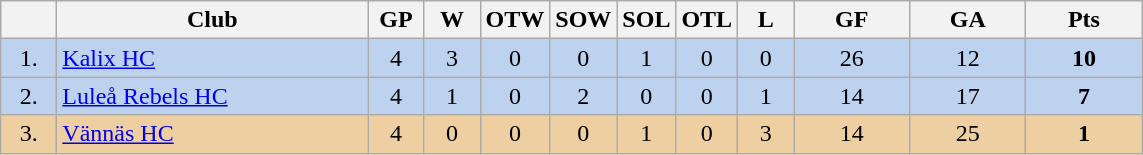<table class="wikitable">
<tr>
<th width="30"></th>
<th width="200">Club</th>
<th width="30">GP</th>
<th width="30">W</th>
<th width="30">OTW</th>
<th width="30">SOW</th>
<th width="30">SOL</th>
<th width="30">OTL</th>
<th width="30">L</th>
<th width="70">GF</th>
<th width="70">GA</th>
<th width="70">Pts</th>
</tr>
<tr bgcolor="#BCD2EE" align="center">
<td>1.</td>
<td align="left"><a href='#'>Kalix HC</a></td>
<td>4</td>
<td>3</td>
<td>0</td>
<td>0</td>
<td>1</td>
<td>0</td>
<td>0</td>
<td>26</td>
<td>12</td>
<td><strong>10</strong></td>
</tr>
<tr bgcolor="#BCD2EE" align="center">
<td>2.</td>
<td align="left"><a href='#'>Luleå Rebels HC</a></td>
<td>4</td>
<td>1</td>
<td>0</td>
<td>2</td>
<td>0</td>
<td>0</td>
<td>1</td>
<td>14</td>
<td>17</td>
<td><strong>7</strong></td>
</tr>
<tr bgcolor="#EECFA1" align="center">
<td>3.</td>
<td align="left"><a href='#'>Vännäs HC</a></td>
<td>4</td>
<td>0</td>
<td>0</td>
<td>0</td>
<td>1</td>
<td>0</td>
<td>3</td>
<td>14</td>
<td>25</td>
<td><strong>1</strong></td>
</tr>
</table>
